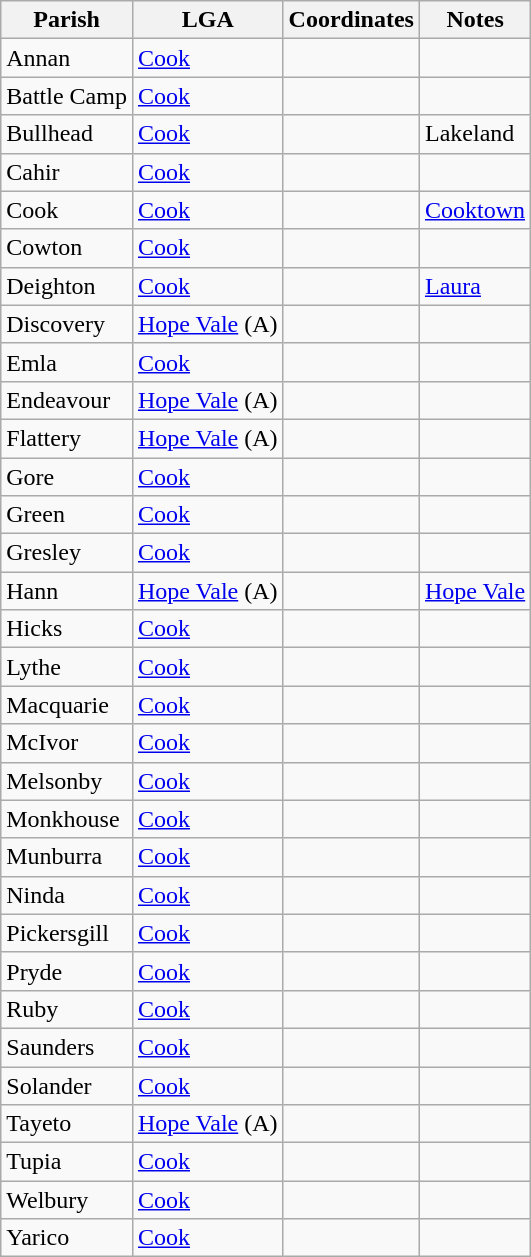<table class="wikitable sortable">
<tr>
<th>Parish</th>
<th>LGA</th>
<th>Coordinates</th>
<th>Notes</th>
</tr>
<tr>
<td>Annan</td>
<td><a href='#'>Cook</a></td>
<td></td>
<td></td>
</tr>
<tr>
<td>Battle Camp</td>
<td><a href='#'>Cook</a></td>
<td></td>
<td></td>
</tr>
<tr>
<td>Bullhead</td>
<td><a href='#'>Cook</a></td>
<td></td>
<td>Lakeland</td>
</tr>
<tr>
<td>Cahir</td>
<td><a href='#'>Cook</a></td>
<td></td>
<td></td>
</tr>
<tr>
<td>Cook</td>
<td><a href='#'>Cook</a></td>
<td></td>
<td><a href='#'>Cooktown</a></td>
</tr>
<tr>
<td>Cowton</td>
<td><a href='#'>Cook</a></td>
<td></td>
<td></td>
</tr>
<tr>
<td>Deighton</td>
<td><a href='#'>Cook</a></td>
<td></td>
<td><a href='#'>Laura</a></td>
</tr>
<tr>
<td>Discovery</td>
<td><a href='#'>Hope Vale</a> (A)</td>
<td></td>
<td></td>
</tr>
<tr>
<td>Emla</td>
<td><a href='#'>Cook</a></td>
<td></td>
<td></td>
</tr>
<tr>
<td>Endeavour</td>
<td><a href='#'>Hope Vale</a> (A)</td>
<td></td>
<td></td>
</tr>
<tr>
<td>Flattery</td>
<td><a href='#'>Hope Vale</a> (A)</td>
<td></td>
<td></td>
</tr>
<tr>
<td>Gore</td>
<td><a href='#'>Cook</a></td>
<td></td>
<td></td>
</tr>
<tr>
<td>Green</td>
<td><a href='#'>Cook</a></td>
<td></td>
<td></td>
</tr>
<tr>
<td>Gresley</td>
<td><a href='#'>Cook</a></td>
<td></td>
<td></td>
</tr>
<tr>
<td>Hann</td>
<td><a href='#'>Hope Vale</a> (A)</td>
<td></td>
<td><a href='#'>Hope Vale</a></td>
</tr>
<tr>
<td>Hicks</td>
<td><a href='#'>Cook</a></td>
<td></td>
<td></td>
</tr>
<tr>
<td>Lythe</td>
<td><a href='#'>Cook</a></td>
<td></td>
<td></td>
</tr>
<tr>
<td>Macquarie</td>
<td><a href='#'>Cook</a></td>
<td></td>
<td></td>
</tr>
<tr>
<td>McIvor</td>
<td><a href='#'>Cook</a></td>
<td></td>
<td></td>
</tr>
<tr>
<td>Melsonby</td>
<td><a href='#'>Cook</a></td>
<td></td>
<td></td>
</tr>
<tr>
<td>Monkhouse</td>
<td><a href='#'>Cook</a></td>
<td></td>
<td></td>
</tr>
<tr>
<td>Munburra</td>
<td><a href='#'>Cook</a></td>
<td></td>
<td></td>
</tr>
<tr>
<td>Ninda</td>
<td><a href='#'>Cook</a></td>
<td></td>
<td></td>
</tr>
<tr>
<td>Pickersgill</td>
<td><a href='#'>Cook</a></td>
<td></td>
<td></td>
</tr>
<tr>
<td>Pryde</td>
<td><a href='#'>Cook</a></td>
<td></td>
<td></td>
</tr>
<tr>
<td>Ruby</td>
<td><a href='#'>Cook</a></td>
<td></td>
<td></td>
</tr>
<tr>
<td>Saunders</td>
<td><a href='#'>Cook</a></td>
<td></td>
<td></td>
</tr>
<tr>
<td>Solander</td>
<td><a href='#'>Cook</a></td>
<td></td>
<td></td>
</tr>
<tr>
<td>Tayeto</td>
<td><a href='#'>Hope Vale</a> (A)</td>
<td></td>
<td></td>
</tr>
<tr>
<td>Tupia</td>
<td><a href='#'>Cook</a></td>
<td></td>
<td></td>
</tr>
<tr>
<td>Welbury</td>
<td><a href='#'>Cook</a></td>
<td></td>
<td></td>
</tr>
<tr>
<td>Yarico</td>
<td><a href='#'>Cook</a></td>
<td></td>
<td></td>
</tr>
</table>
